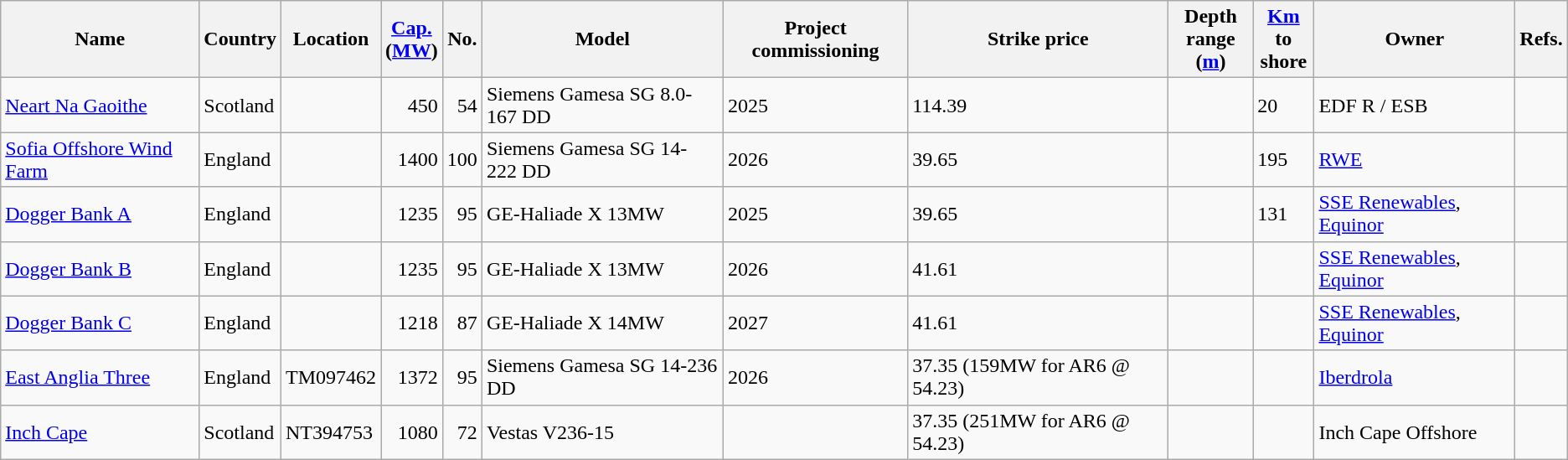<table class="wikitable sortable">
<tr>
<th>Name</th>
<th>Country</th>
<th>Location</th>
<th><a href='#'>Cap.</a><br> (<a href='#'>MW</a>)</th>
<th>No.</th>
<th>Model</th>
<th>Project commissioning</th>
<th>Strike price</th>
<th>Depth<br>range (<a href='#'>m</a>)</th>
<th><a href='#'>Km</a> to<br>shore</th>
<th>Owner</th>
<th>Refs.</th>
</tr>
<tr>
<td><a href='#'>Neart Na Gaoithe</a></td>
<td>Scotland</td>
<td></td>
<td style="text-align:right;">450</td>
<td style="text-align:right;">54</td>
<td>Siemens Gamesa SG 8.0-167 DD</td>
<td>2025</td>
<td>114.39</td>
<td></td>
<td>20</td>
<td>EDF R / ESB</td>
<td></td>
</tr>
<tr>
<td><a href='#'>Sofia Offshore Wind Farm</a></td>
<td>England</td>
<td></td>
<td style="text-align:right;">1400</td>
<td style="text-align:right;">100</td>
<td>Siemens Gamesa SG 14-222 DD</td>
<td>2026</td>
<td>39.65</td>
<td></td>
<td>195</td>
<td><a href='#'>RWE</a></td>
<td></td>
</tr>
<tr>
<td><a href='#'>Dogger Bank A</a></td>
<td>England</td>
<td></td>
<td style="text-align:right;">1235</td>
<td style="text-align:right;">95</td>
<td>GE-Haliade X 13MW</td>
<td>2025</td>
<td>39.65</td>
<td></td>
<td>131</td>
<td><a href='#'>SSE&nbsp;Renewables</a>, <a href='#'>Equinor</a></td>
<td></td>
</tr>
<tr>
<td><a href='#'>Dogger Bank B</a></td>
<td>England</td>
<td></td>
<td style="text-align:right;">1235</td>
<td style="text-align:right;">95</td>
<td>GE-Haliade X 13MW</td>
<td>2026</td>
<td>41.61</td>
<td></td>
<td></td>
<td><a href='#'>SSE Renewables</a>, <a href='#'>Equinor</a></td>
<td></td>
</tr>
<tr>
<td><a href='#'>Dogger Bank C</a></td>
<td>England</td>
<td></td>
<td style="text-align:right;">1218</td>
<td style="text-align:right;">87</td>
<td>GE-Haliade X 14MW</td>
<td>2027</td>
<td>41.61</td>
<td></td>
<td></td>
<td><a href='#'>SSE Renewables</a>, <a href='#'>Equinor</a></td>
<td></td>
</tr>
<tr>
<td><a href='#'>East Anglia Three</a></td>
<td>England</td>
<td>TM097462</td>
<td style="text-align:right;">1372</td>
<td style="text-align:right;">95</td>
<td>Siemens Gamesa SG 14-236 DD</td>
<td>2026</td>
<td>37.35 (159MW for AR6 @ 54.23)</td>
<td></td>
<td></td>
<td><a href='#'>Iberdrola</a></td>
<td></td>
</tr>
<tr>
<td><a href='#'>Inch Cape</a></td>
<td>Scotland</td>
<td>NT394753</td>
<td style="text-align:right;">1080</td>
<td style="text-align:right;">72</td>
<td>Vestas V236-15</td>
<td></td>
<td>37.35 (251MW for AR6 @ 54.23)</td>
<td></td>
<td></td>
<td>Inch Cape Offshore</td>
<td></td>
</tr>
</table>
